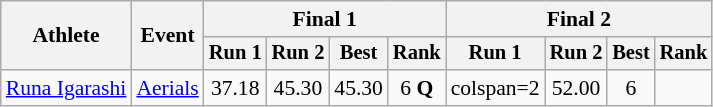<table class=wikitable style=font-size:90%;text-align:center>
<tr>
<th rowspan=2>Athlete</th>
<th rowspan=2>Event</th>
<th colspan=4>Final 1</th>
<th colspan=4>Final 2</th>
</tr>
<tr style="font-size:95%">
<th>Run 1</th>
<th>Run 2</th>
<th>Best</th>
<th>Rank</th>
<th>Run 1</th>
<th>Run 2</th>
<th>Best</th>
<th>Rank</th>
</tr>
<tr align=center>
<td align=left><a href='#'>Runa Igarashi</a></td>
<td align=left><a href='#'>Aerials</a></td>
<td>37.18</td>
<td>45.30</td>
<td>45.30</td>
<td>6 <strong>Q</strong></td>
<td>colspan=2 </td>
<td>52.00</td>
<td>6</td>
</tr>
</table>
